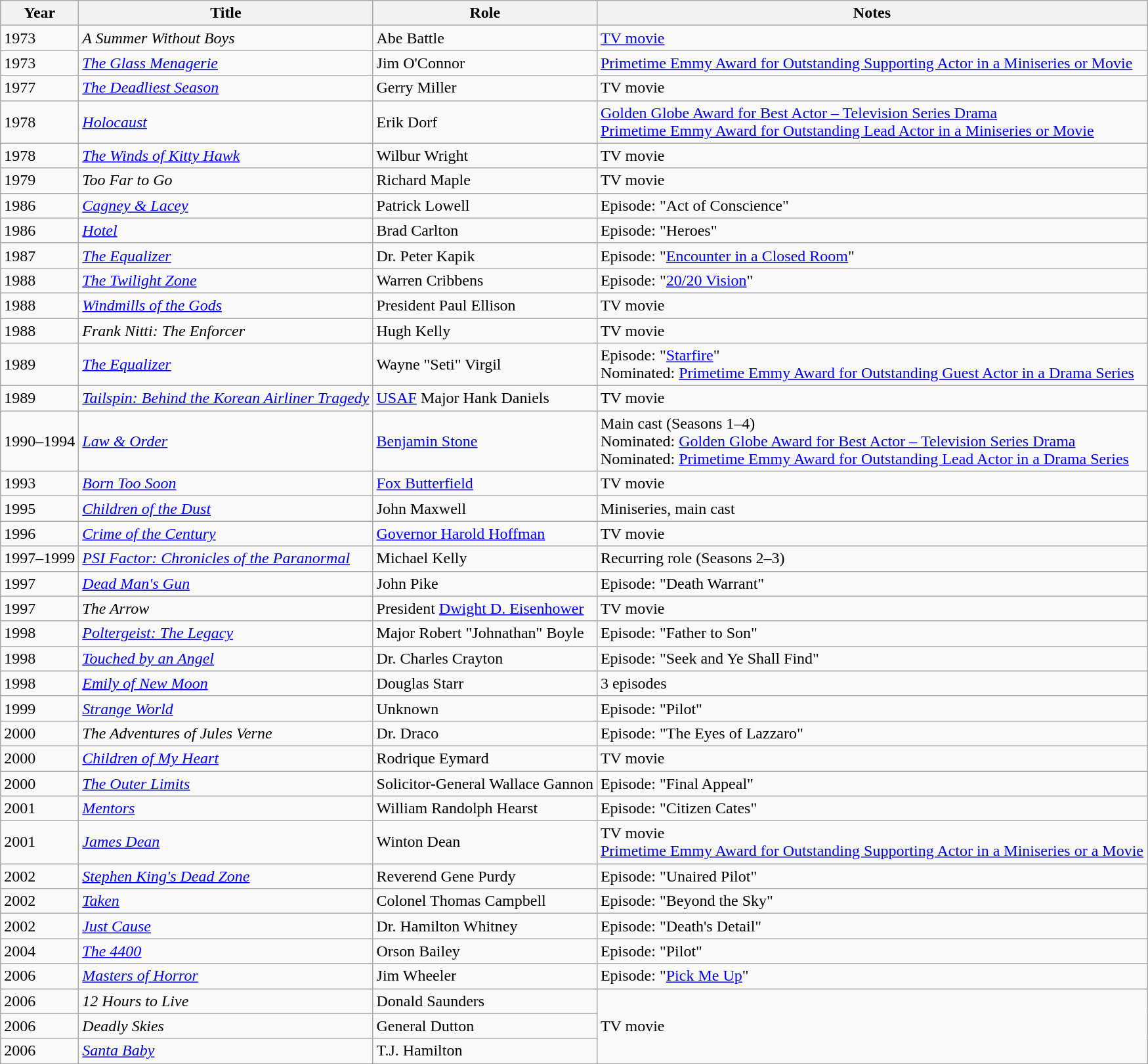<table class="wikitable sortable">
<tr>
<th>Year</th>
<th>Title</th>
<th>Role</th>
<th class="unsortable">Notes</th>
</tr>
<tr>
<td>1973</td>
<td><em>A Summer Without Boys</em></td>
<td>Abe Battle</td>
<td><a href='#'>TV movie</a></td>
</tr>
<tr>
<td>1973</td>
<td><em><a href='#'>The Glass Menagerie</a></em></td>
<td>Jim O'Connor</td>
<td><a href='#'>Primetime Emmy Award for Outstanding Supporting Actor in a Miniseries or Movie</a></td>
</tr>
<tr>
<td>1977</td>
<td><em><a href='#'>The Deadliest Season</a></em></td>
<td>Gerry Miller</td>
<td>TV movie</td>
</tr>
<tr>
<td>1978</td>
<td><em><a href='#'>Holocaust</a></em></td>
<td>Erik Dorf</td>
<td><a href='#'>Golden Globe Award for Best Actor – Television Series Drama</a><br><a href='#'>Primetime Emmy Award for Outstanding Lead Actor in a Miniseries or Movie</a></td>
</tr>
<tr>
<td>1978</td>
<td><em><a href='#'>The Winds of Kitty Hawk</a></em></td>
<td>Wilbur Wright</td>
<td>TV movie</td>
</tr>
<tr>
<td>1979</td>
<td><em>Too Far to Go</em></td>
<td>Richard Maple</td>
<td>TV movie</td>
</tr>
<tr>
<td>1986</td>
<td><em><a href='#'>Cagney & Lacey</a></em></td>
<td>Patrick Lowell</td>
<td>Episode: "Act of Conscience"</td>
</tr>
<tr>
<td>1986</td>
<td><em><a href='#'>Hotel</a></em></td>
<td>Brad Carlton</td>
<td>Episode: "Heroes"</td>
</tr>
<tr>
<td>1987</td>
<td><em><a href='#'>The Equalizer</a></em></td>
<td>Dr. Peter Kapik</td>
<td>Episode: "<a href='#'>Encounter in a Closed Room</a>"</td>
</tr>
<tr>
<td>1988</td>
<td><em><a href='#'>The Twilight Zone</a></em></td>
<td>Warren Cribbens</td>
<td>Episode: "<a href='#'>20/20 Vision</a>"</td>
</tr>
<tr>
<td>1988</td>
<td><em><a href='#'>Windmills of the Gods</a></em></td>
<td>President Paul Ellison</td>
<td>TV movie</td>
</tr>
<tr>
<td>1988</td>
<td><em>Frank Nitti: The Enforcer</em></td>
<td>Hugh Kelly</td>
<td>TV movie</td>
</tr>
<tr>
<td>1989</td>
<td><em><a href='#'>The Equalizer</a></em></td>
<td>Wayne "Seti" Virgil</td>
<td>Episode: "<a href='#'>Starfire</a>"<br>Nominated: <a href='#'>Primetime Emmy Award for Outstanding Guest Actor in a Drama Series</a></td>
</tr>
<tr>
<td>1989</td>
<td><em><a href='#'>Tailspin: Behind the Korean Airliner Tragedy</a></em></td>
<td><a href='#'>USAF</a> Major Hank Daniels</td>
<td>TV movie</td>
</tr>
<tr>
<td>1990–1994</td>
<td><em><a href='#'>Law & Order</a></em></td>
<td><a href='#'>Benjamin Stone</a></td>
<td>Main cast (Seasons 1–4)<br>Nominated: <a href='#'>Golden Globe Award for Best Actor – Television Series Drama</a><br>Nominated: <a href='#'>Primetime Emmy Award for Outstanding Lead Actor in a Drama Series</a> </td>
</tr>
<tr>
<td>1993</td>
<td><em><a href='#'>Born Too Soon</a></em></td>
<td><a href='#'>Fox Butterfield</a></td>
<td>TV movie</td>
</tr>
<tr>
<td>1995</td>
<td><em><a href='#'>Children of the Dust</a></em></td>
<td>John Maxwell</td>
<td>Miniseries, main cast</td>
</tr>
<tr>
<td>1996</td>
<td><em><a href='#'>Crime of the Century</a></em></td>
<td><a href='#'>Governor Harold Hoffman</a></td>
<td>TV movie</td>
</tr>
<tr>
<td>1997–1999</td>
<td><em><a href='#'>PSI Factor: Chronicles of the Paranormal</a></em></td>
<td>Michael Kelly</td>
<td>Recurring role (Seasons 2–3)</td>
</tr>
<tr>
<td>1997</td>
<td><em><a href='#'>Dead Man's Gun</a></em></td>
<td>John Pike</td>
<td>Episode: "Death Warrant"</td>
</tr>
<tr>
<td>1997</td>
<td><em>The Arrow</em></td>
<td>President <a href='#'>Dwight D. Eisenhower</a></td>
<td>TV movie</td>
</tr>
<tr>
<td>1998</td>
<td><em><a href='#'>Poltergeist: The Legacy</a></em></td>
<td>Major Robert "Johnathan" Boyle</td>
<td>Episode: "Father to Son"</td>
</tr>
<tr>
<td>1998</td>
<td><em><a href='#'>Touched by an Angel</a></em></td>
<td>Dr. Charles Crayton</td>
<td>Episode: "Seek and Ye Shall Find"</td>
</tr>
<tr>
<td>1998</td>
<td><em><a href='#'>Emily of New Moon</a></em></td>
<td>Douglas Starr</td>
<td>3 episodes</td>
</tr>
<tr>
<td>1999</td>
<td><em><a href='#'>Strange World</a></em></td>
<td>Unknown</td>
<td>Episode: "Pilot"</td>
</tr>
<tr>
<td>2000</td>
<td><em>The Adventures of Jules Verne</em></td>
<td>Dr. Draco</td>
<td>Episode: "The Eyes of Lazzaro"</td>
</tr>
<tr>
<td>2000</td>
<td><em><a href='#'>Children of My Heart</a></em></td>
<td>Rodrique Eymard</td>
<td>TV movie</td>
</tr>
<tr>
<td>2000</td>
<td><em><a href='#'>The Outer Limits</a></em></td>
<td>Solicitor-General Wallace Gannon</td>
<td>Episode: "Final Appeal"</td>
</tr>
<tr>
<td>2001</td>
<td><em><a href='#'>Mentors</a></em></td>
<td>William Randolph Hearst</td>
<td>Episode: "Citizen Cates"</td>
</tr>
<tr>
<td>2001</td>
<td><em><a href='#'>James Dean</a></em></td>
<td>Winton Dean</td>
<td>TV movie<br><a href='#'>Primetime Emmy Award for Outstanding Supporting Actor in a Miniseries or a Movie</a></td>
</tr>
<tr>
<td>2002</td>
<td><em><a href='#'>Stephen King's Dead Zone</a></em></td>
<td>Reverend Gene Purdy</td>
<td>Episode: "Unaired Pilot"</td>
</tr>
<tr>
<td>2002</td>
<td><em><a href='#'>Taken</a></em></td>
<td>Colonel Thomas Campbell</td>
<td>Episode: "Beyond the Sky"</td>
</tr>
<tr>
<td>2002</td>
<td><em><a href='#'>Just Cause</a></em></td>
<td>Dr. Hamilton Whitney</td>
<td>Episode: "Death's Detail"</td>
</tr>
<tr>
<td>2004</td>
<td><em><a href='#'>The 4400</a></em></td>
<td>Orson Bailey</td>
<td>Episode: "Pilot"</td>
</tr>
<tr>
<td>2006</td>
<td><em><a href='#'>Masters of Horror</a></em></td>
<td>Jim Wheeler</td>
<td>Episode: "<a href='#'>Pick Me Up</a>"</td>
</tr>
<tr>
<td>2006</td>
<td><em>12 Hours to Live</em></td>
<td>Donald Saunders</td>
<td rowspan=3>TV movie</td>
</tr>
<tr>
<td>2006</td>
<td><em>Deadly Skies</em></td>
<td>General Dutton</td>
</tr>
<tr>
<td>2006</td>
<td><em><a href='#'>Santa Baby</a></em></td>
<td>T.J. Hamilton</td>
</tr>
</table>
